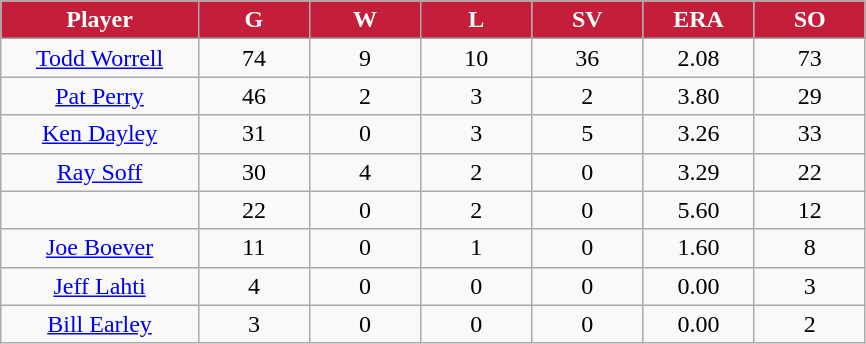<table class="wikitable sortable">
<tr>
<th style="background:#c41e3a;color:white;" width="16%">Player</th>
<th style="background:#c41e3a;color:white;" width="9%">G</th>
<th style="background:#c41e3a;color:white;" width="9%">W</th>
<th style="background:#c41e3a;color:white;" width="9%">L</th>
<th style="background:#c41e3a;color:white;" width="9%">SV</th>
<th style="background:#c41e3a;color:white;" width="9%">ERA</th>
<th style="background:#c41e3a;color:white;" width="9%">SO</th>
</tr>
<tr align="center">
<td><a href='#'>Todd Worrell</a></td>
<td>74</td>
<td>9</td>
<td>10</td>
<td>36</td>
<td>2.08</td>
<td>73</td>
</tr>
<tr align=center>
<td><a href='#'>Pat Perry</a></td>
<td>46</td>
<td>2</td>
<td>3</td>
<td>2</td>
<td>3.80</td>
<td>29</td>
</tr>
<tr align=center>
<td><a href='#'>Ken Dayley</a></td>
<td>31</td>
<td>0</td>
<td>3</td>
<td>5</td>
<td>3.26</td>
<td>33</td>
</tr>
<tr align=center>
<td><a href='#'>Ray Soff</a></td>
<td>30</td>
<td>4</td>
<td>2</td>
<td>0</td>
<td>3.29</td>
<td>22</td>
</tr>
<tr align=center>
<td></td>
<td>22</td>
<td>0</td>
<td>2</td>
<td>0</td>
<td>5.60</td>
<td>12</td>
</tr>
<tr align="center">
<td><a href='#'>Joe Boever</a></td>
<td>11</td>
<td>0</td>
<td>1</td>
<td>0</td>
<td>1.60</td>
<td>8</td>
</tr>
<tr align=center>
<td><a href='#'>Jeff Lahti</a></td>
<td>4</td>
<td>0</td>
<td>0</td>
<td>0</td>
<td>0.00</td>
<td>3</td>
</tr>
<tr align=center>
<td><a href='#'>Bill Earley</a></td>
<td>3</td>
<td>0</td>
<td>0</td>
<td>0</td>
<td>0.00</td>
<td>2</td>
</tr>
</table>
